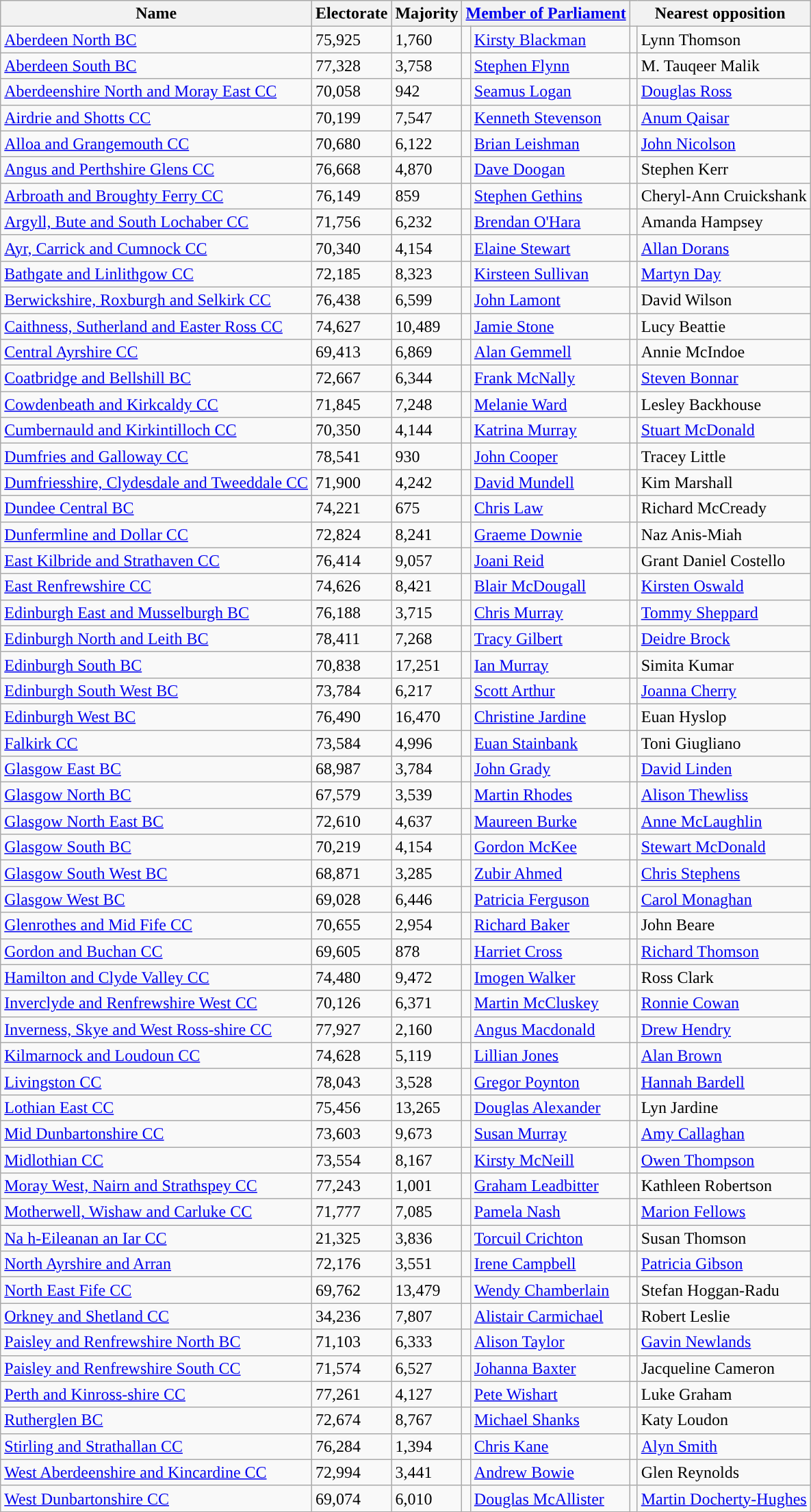<table class="wikitable sortable">
<tr>
<th rowspan=1>Name</th>
<th rowspan=1>Electorate</th>
<th rowspan=1>Majority</th>
<th colspan=2><a href='#'>Member of Parliament</a></th>
<th colspan=2>Nearest opposition</th>
</tr>
<tr>
<td><a href='#'>Aberdeen North BC</a></td>
<td>75,925</td>
<td>1,760</td>
<td style="color:inherit;background:"></td>
<td><a href='#'>Kirsty Blackman</a></td>
<td style="color:inherit;background:"></td>
<td>Lynn Thomson</td>
</tr>
<tr>
<td><a href='#'>Aberdeen South BC</a></td>
<td>77,328</td>
<td>3,758</td>
<td style="color:inherit;background:"></td>
<td><a href='#'>Stephen Flynn</a></td>
<td style="color:inherit;background:"></td>
<td>M. Tauqeer Malik</td>
</tr>
<tr>
<td><a href='#'>Aberdeenshire North and Moray East CC</a></td>
<td>70,058</td>
<td>942</td>
<td style="color:inherit;background:"></td>
<td><a href='#'>Seamus Logan</a></td>
<td style="color:inherit;background:"></td>
<td><a href='#'>Douglas Ross</a></td>
</tr>
<tr>
<td><a href='#'>Airdrie and Shotts CC</a></td>
<td>70,199</td>
<td>7,547</td>
<td style="color:inherit;background:"></td>
<td><a href='#'>Kenneth Stevenson</a></td>
<td style="color:inherit;background:"></td>
<td><a href='#'>Anum Qaisar</a></td>
</tr>
<tr>
<td><a href='#'>Alloa and Grangemouth CC</a></td>
<td>70,680</td>
<td>6,122</td>
<td style="color:inherit;background:"></td>
<td><a href='#'>Brian Leishman</a></td>
<td style="color:inherit;background:"></td>
<td><a href='#'>John Nicolson</a></td>
</tr>
<tr>
<td><a href='#'>Angus and Perthshire Glens CC</a></td>
<td>76,668</td>
<td>4,870</td>
<td style="color:inherit;background:"></td>
<td><a href='#'>Dave Doogan</a></td>
<td style="color:inherit;background:"></td>
<td>Stephen Kerr</td>
</tr>
<tr>
<td><a href='#'>Arbroath and Broughty Ferry CC</a></td>
<td>76,149</td>
<td>859</td>
<td style="color:inherit;background:"></td>
<td><a href='#'>Stephen Gethins</a></td>
<td style="color:inherit;background:"></td>
<td>Cheryl-Ann Cruickshank</td>
</tr>
<tr>
<td><a href='#'>Argyll, Bute and South Lochaber CC</a></td>
<td>71,756</td>
<td>6,232</td>
<td style="color:inherit;background:"></td>
<td><a href='#'>Brendan O'Hara</a></td>
<td style="color:inherit;background:"></td>
<td>Amanda Hampsey</td>
</tr>
<tr>
<td><a href='#'>Ayr, Carrick and Cumnock CC</a></td>
<td>70,340</td>
<td>4,154</td>
<td style="color:inherit;background:"></td>
<td><a href='#'>Elaine Stewart</a></td>
<td style="color:inherit;background:"></td>
<td><a href='#'>Allan Dorans</a></td>
</tr>
<tr>
<td><a href='#'>Bathgate and Linlithgow CC</a></td>
<td>72,185</td>
<td>8,323</td>
<td style="color:inherit;background:"></td>
<td><a href='#'>Kirsteen Sullivan</a></td>
<td style="color:inherit;background:"></td>
<td><a href='#'>Martyn Day</a></td>
</tr>
<tr>
<td><a href='#'>Berwickshire, Roxburgh and Selkirk CC</a></td>
<td>76,438</td>
<td>6,599</td>
<td style="color:inherit;background:"></td>
<td><a href='#'>John Lamont</a></td>
<td style="color:inherit;background:"></td>
<td>David Wilson</td>
</tr>
<tr>
<td><a href='#'>Caithness, Sutherland and Easter Ross CC</a></td>
<td>74,627</td>
<td>10,489</td>
<td style="color:inherit;background:"></td>
<td><a href='#'>Jamie Stone</a></td>
<td style="color:inherit;background:"></td>
<td>Lucy Beattie</td>
</tr>
<tr>
<td><a href='#'>Central Ayrshire CC</a></td>
<td>69,413</td>
<td>6,869</td>
<td style="color:inherit;background:"></td>
<td><a href='#'>Alan Gemmell</a></td>
<td style="color:inherit;background:"></td>
<td>Annie McIndoe</td>
</tr>
<tr>
<td><a href='#'>Coatbridge and Bellshill BC</a></td>
<td>72,667</td>
<td>6,344</td>
<td style="color:inherit;background:"></td>
<td><a href='#'>Frank McNally</a></td>
<td style="color:inherit;background:"></td>
<td><a href='#'>Steven Bonnar</a></td>
</tr>
<tr>
<td><a href='#'>Cowdenbeath and Kirkcaldy CC</a></td>
<td>71,845</td>
<td>7,248</td>
<td style="color:inherit;background:"></td>
<td><a href='#'>Melanie Ward</a></td>
<td style="color:inherit;background:"></td>
<td>Lesley Backhouse</td>
</tr>
<tr>
<td><a href='#'>Cumbernauld and Kirkintilloch CC</a></td>
<td>70,350</td>
<td>4,144</td>
<td style="color:inherit;background:"></td>
<td><a href='#'>Katrina Murray</a></td>
<td style="color:inherit;background:"></td>
<td><a href='#'>Stuart McDonald</a></td>
</tr>
<tr>
<td><a href='#'>Dumfries and Galloway CC</a></td>
<td>78,541</td>
<td>930</td>
<td style="color:inherit;background:"></td>
<td><a href='#'>John Cooper</a></td>
<td style="color:inherit;background:"></td>
<td>Tracey Little</td>
</tr>
<tr>
<td><a href='#'>Dumfriesshire, Clydesdale and Tweeddale CC</a></td>
<td>71,900</td>
<td>4,242</td>
<td style="color:inherit;background:"></td>
<td><a href='#'>David Mundell</a></td>
<td style="color:inherit;background:"></td>
<td>Kim Marshall</td>
</tr>
<tr>
<td><a href='#'>Dundee Central BC</a></td>
<td>74,221</td>
<td>675</td>
<td style="color:inherit;background:"></td>
<td><a href='#'>Chris Law</a></td>
<td style="color:inherit;background:"></td>
<td>Richard McCready</td>
</tr>
<tr>
<td><a href='#'>Dunfermline and Dollar CC</a></td>
<td>72,824</td>
<td>8,241</td>
<td style="color:inherit;background:"></td>
<td><a href='#'>Graeme Downie</a></td>
<td style="color:inherit;background:"></td>
<td>Naz Anis-Miah</td>
</tr>
<tr>
<td><a href='#'>East Kilbride and Strathaven CC</a></td>
<td>76,414</td>
<td>9,057</td>
<td style="color:inherit;background:"></td>
<td><a href='#'>Joani Reid</a></td>
<td style="color:inherit;background:"></td>
<td>Grant Daniel Costello</td>
</tr>
<tr>
<td><a href='#'>East Renfrewshire CC</a></td>
<td>74,626</td>
<td>8,421</td>
<td style="color:inherit;background:"></td>
<td><a href='#'>Blair McDougall</a></td>
<td style="color:inherit;background:"></td>
<td><a href='#'>Kirsten Oswald</a></td>
</tr>
<tr>
<td><a href='#'>Edinburgh East and Musselburgh BC</a></td>
<td>76,188</td>
<td>3,715</td>
<td style="color:inherit;background:"></td>
<td><a href='#'>Chris Murray</a></td>
<td style="color:inherit;background:"></td>
<td><a href='#'>Tommy Sheppard</a></td>
</tr>
<tr>
<td><a href='#'>Edinburgh North and Leith BC</a></td>
<td>78,411</td>
<td>7,268</td>
<td style="color:inherit;background:"></td>
<td><a href='#'>Tracy Gilbert</a></td>
<td style="color:inherit;background:"></td>
<td><a href='#'>Deidre Brock</a></td>
</tr>
<tr>
<td><a href='#'>Edinburgh South BC</a></td>
<td>70,838</td>
<td>17,251</td>
<td style="color:inherit;background:"></td>
<td><a href='#'>Ian Murray</a></td>
<td style="color:inherit;background:"></td>
<td>Simita Kumar</td>
</tr>
<tr>
<td><a href='#'>Edinburgh South West BC</a></td>
<td>73,784</td>
<td>6,217</td>
<td style="color:inherit;background:"></td>
<td><a href='#'>Scott Arthur</a></td>
<td style="color:inherit;background:"></td>
<td><a href='#'>Joanna Cherry</a></td>
</tr>
<tr>
<td><a href='#'>Edinburgh West BC</a></td>
<td>76,490</td>
<td>16,470</td>
<td style="color:inherit;background:"></td>
<td><a href='#'>Christine Jardine</a></td>
<td style="color:inherit;background:"></td>
<td>Euan Hyslop</td>
</tr>
<tr>
<td><a href='#'>Falkirk CC</a></td>
<td>73,584</td>
<td>4,996</td>
<td style="color:inherit;background:"></td>
<td><a href='#'>Euan Stainbank</a></td>
<td style="color:inherit;background:"></td>
<td>Toni Giugliano</td>
</tr>
<tr>
<td><a href='#'>Glasgow East BC</a></td>
<td>68,987</td>
<td>3,784</td>
<td style="color:inherit;background:"></td>
<td><a href='#'>John Grady</a></td>
<td style="color:inherit;background:"></td>
<td><a href='#'>David Linden</a></td>
</tr>
<tr>
<td><a href='#'>Glasgow North BC</a></td>
<td>67,579</td>
<td>3,539</td>
<td style="color:inherit;background:"></td>
<td><a href='#'>Martin Rhodes</a></td>
<td style="color:inherit;background:"></td>
<td><a href='#'>Alison Thewliss</a></td>
</tr>
<tr>
<td><a href='#'>Glasgow North East BC</a></td>
<td>72,610</td>
<td>4,637</td>
<td style="color:inherit;background:"></td>
<td><a href='#'>Maureen Burke</a></td>
<td style="color:inherit;background:"></td>
<td><a href='#'>Anne McLaughlin</a></td>
</tr>
<tr>
<td><a href='#'>Glasgow South BC</a></td>
<td>70,219</td>
<td>4,154</td>
<td style="color:inherit;background:"></td>
<td><a href='#'>Gordon McKee</a></td>
<td style="color:inherit;background:"></td>
<td><a href='#'>Stewart McDonald</a></td>
</tr>
<tr>
<td><a href='#'>Glasgow South West BC</a></td>
<td>68,871</td>
<td>3,285</td>
<td style="color:inherit;background:"></td>
<td><a href='#'>Zubir Ahmed</a></td>
<td style="color:inherit;background:"></td>
<td><a href='#'>Chris Stephens</a></td>
</tr>
<tr>
<td><a href='#'>Glasgow West BC</a></td>
<td>69,028</td>
<td>6,446</td>
<td style="color:inherit;background:"></td>
<td><a href='#'>Patricia Ferguson</a></td>
<td style="color:inherit;background:"></td>
<td><a href='#'>Carol Monaghan</a></td>
</tr>
<tr>
<td><a href='#'>Glenrothes and Mid Fife CC</a></td>
<td>70,655</td>
<td>2,954</td>
<td style="color:inherit;background:"></td>
<td><a href='#'>Richard Baker</a></td>
<td style="color:inherit;background:"></td>
<td>John Beare</td>
</tr>
<tr>
<td><a href='#'>Gordon and Buchan CC</a></td>
<td>69,605</td>
<td>878</td>
<td style="color:inherit;background:"></td>
<td><a href='#'>Harriet Cross</a></td>
<td style="color:inherit;background:"></td>
<td><a href='#'>Richard Thomson</a></td>
</tr>
<tr>
<td><a href='#'>Hamilton and Clyde Valley CC</a></td>
<td>74,480</td>
<td>9,472</td>
<td style="color:inherit;background:"></td>
<td><a href='#'>Imogen Walker</a></td>
<td style="color:inherit;background:"></td>
<td>Ross Clark</td>
</tr>
<tr>
<td><a href='#'>Inverclyde and Renfrewshire West CC</a></td>
<td>70,126</td>
<td>6,371</td>
<td style="color:inherit;background:"></td>
<td><a href='#'>Martin McCluskey</a></td>
<td style="color:inherit;background:"></td>
<td><a href='#'>Ronnie Cowan</a></td>
</tr>
<tr>
<td><a href='#'>Inverness, Skye and West Ross-shire CC</a></td>
<td>77,927</td>
<td>2,160</td>
<td style="color:inherit;background:"></td>
<td><a href='#'>Angus Macdonald</a></td>
<td style="color:inherit;background:"></td>
<td><a href='#'>Drew Hendry</a></td>
</tr>
<tr>
<td><a href='#'>Kilmarnock and Loudoun CC</a></td>
<td>74,628</td>
<td>5,119</td>
<td style="color:inherit;background:"></td>
<td><a href='#'>Lillian Jones</a></td>
<td style="color:inherit;background:"></td>
<td><a href='#'>Alan Brown</a></td>
</tr>
<tr>
<td><a href='#'>Livingston CC</a></td>
<td>78,043</td>
<td>3,528</td>
<td style="color:inherit;background:"></td>
<td><a href='#'>Gregor Poynton</a></td>
<td style="color:inherit;background:"></td>
<td><a href='#'>Hannah Bardell</a></td>
</tr>
<tr>
<td><a href='#'>Lothian East CC</a></td>
<td>75,456</td>
<td>13,265</td>
<td style="color:inherit;background:"></td>
<td><a href='#'>Douglas Alexander</a></td>
<td style="color:inherit;background:"></td>
<td>Lyn Jardine</td>
</tr>
<tr>
<td><a href='#'>Mid Dunbartonshire CC</a></td>
<td>73,603</td>
<td>9,673</td>
<td style="color:inherit;background:"></td>
<td><a href='#'>Susan Murray</a></td>
<td style="color:inherit;background:"></td>
<td><a href='#'>Amy Callaghan</a></td>
</tr>
<tr>
<td><a href='#'>Midlothian CC</a></td>
<td>73,554</td>
<td>8,167</td>
<td style="color:inherit;background:"></td>
<td><a href='#'>Kirsty McNeill</a></td>
<td style="color:inherit;background:"></td>
<td><a href='#'>Owen Thompson</a></td>
</tr>
<tr>
<td><a href='#'>Moray West, Nairn and Strathspey CC</a></td>
<td>77,243</td>
<td>1,001</td>
<td style="color:inherit;background:"></td>
<td><a href='#'>Graham Leadbitter</a></td>
<td style="color:inherit;background:"></td>
<td>Kathleen Robertson</td>
</tr>
<tr>
<td><a href='#'>Motherwell, Wishaw and Carluke CC</a></td>
<td>71,777</td>
<td>7,085</td>
<td style="color:inherit;background:"></td>
<td><a href='#'>Pamela Nash</a></td>
<td style="color:inherit;background:"></td>
<td><a href='#'>Marion Fellows</a></td>
</tr>
<tr>
<td><a href='#'>Na h-Eileanan an Iar CC</a></td>
<td>21,325</td>
<td>3,836</td>
<td style="color:inherit;background:"></td>
<td><a href='#'>Torcuil Crichton</a></td>
<td style="color:inherit;background:"></td>
<td>Susan Thomson</td>
</tr>
<tr>
<td><a href='#'>North Ayrshire and Arran</a></td>
<td>72,176</td>
<td>3,551</td>
<td style="color:inherit;background:"></td>
<td><a href='#'>Irene Campbell</a></td>
<td style="color:inherit;background:"></td>
<td><a href='#'>Patricia Gibson</a></td>
</tr>
<tr>
<td><a href='#'>North East Fife CC</a></td>
<td>69,762</td>
<td>13,479</td>
<td style="color:inherit;background:"></td>
<td><a href='#'>Wendy Chamberlain</a></td>
<td style="color:inherit;background:"></td>
<td>Stefan Hoggan-Radu</td>
</tr>
<tr>
<td><a href='#'>Orkney and Shetland CC</a></td>
<td>34,236</td>
<td>7,807</td>
<td style="color:inherit;background:"></td>
<td><a href='#'>Alistair Carmichael</a></td>
<td style="color:inherit;background:"></td>
<td>Robert Leslie</td>
</tr>
<tr>
<td><a href='#'>Paisley and Renfrewshire North BC</a></td>
<td>71,103</td>
<td>6,333</td>
<td style="color:inherit;background:"></td>
<td><a href='#'>Alison Taylor</a></td>
<td style="color:inherit;background:"></td>
<td><a href='#'>Gavin Newlands</a></td>
</tr>
<tr>
<td><a href='#'>Paisley and Renfrewshire South CC</a></td>
<td>71,574</td>
<td>6,527</td>
<td style="color:inherit;background:"></td>
<td><a href='#'>Johanna Baxter</a></td>
<td style="color:inherit;background:"></td>
<td>Jacqueline Cameron</td>
</tr>
<tr>
<td><a href='#'>Perth and Kinross-shire CC</a></td>
<td>77,261</td>
<td>4,127</td>
<td style="color:inherit;background:"></td>
<td><a href='#'>Pete Wishart</a></td>
<td style="color:inherit;background:"></td>
<td>Luke Graham</td>
</tr>
<tr>
<td><a href='#'>Rutherglen BC</a></td>
<td>72,674</td>
<td>8,767</td>
<td style="color:inherit;background:"></td>
<td><a href='#'>Michael Shanks</a></td>
<td style="color:inherit;background:"></td>
<td>Katy Loudon</td>
</tr>
<tr>
<td><a href='#'>Stirling and Strathallan CC</a></td>
<td>76,284</td>
<td>1,394</td>
<td style="color:inherit;background:"></td>
<td><a href='#'>Chris Kane</a></td>
<td style="color:inherit;background:"></td>
<td><a href='#'>Alyn Smith</a></td>
</tr>
<tr>
<td><a href='#'>West Aberdeenshire and Kincardine CC</a></td>
<td>72,994</td>
<td>3,441</td>
<td style="color:inherit;background:"></td>
<td><a href='#'>Andrew Bowie</a></td>
<td style="color:inherit;background:"></td>
<td>Glen Reynolds</td>
</tr>
<tr>
<td><a href='#'>West Dunbartonshire CC</a></td>
<td>69,074</td>
<td>6,010</td>
<td style="color:inherit;background:"></td>
<td><a href='#'>Douglas McAllister</a></td>
<td style="color:inherit;background:"></td>
<td><a href='#'>Martin Docherty-Hughes</a></td>
</tr>
</table>
